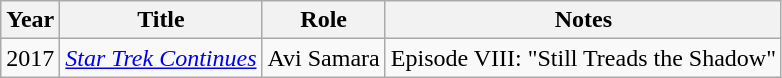<table class="wikitable">
<tr>
<th>Year</th>
<th>Title</th>
<th>Role</th>
<th>Notes</th>
</tr>
<tr>
<td>2017</td>
<td><em><a href='#'>Star Trek Continues</a></em></td>
<td>Avi Samara</td>
<td>Episode VIII: "Still Treads the Shadow"</td>
</tr>
</table>
